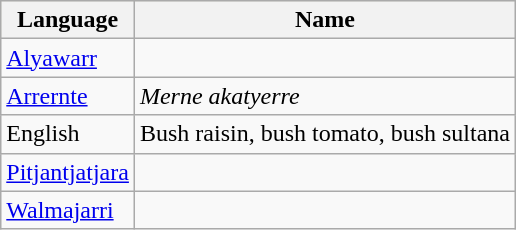<table class="wikitable">
<tr bgcolor=#efefe>
<th>Language</th>
<th>Name</th>
</tr>
<tr>
<td><a href='#'>Alyawarr</a></td>
<td></td>
</tr>
<tr>
<td><a href='#'>Arrernte</a></td>
<td><em>Merne akatyerre</em></td>
</tr>
<tr>
<td>English</td>
<td>Bush raisin, bush tomato, bush sultana</td>
</tr>
<tr>
<td><a href='#'>Pitjantjatjara</a></td>
<td></td>
</tr>
<tr>
<td><a href='#'>Walmajarri</a></td>
<td></td>
</tr>
</table>
